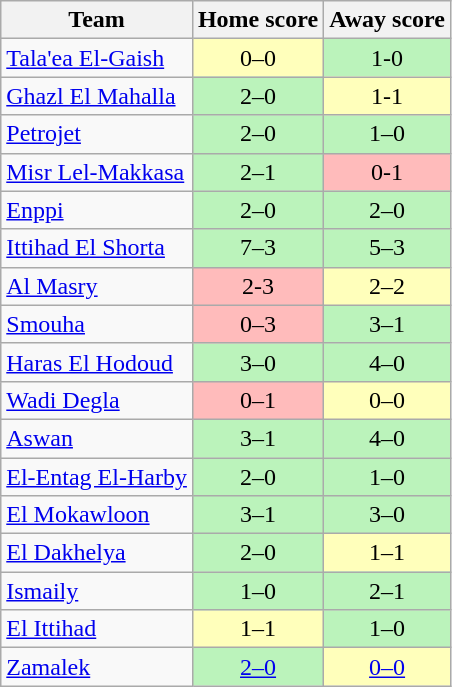<table class="wikitable" style="text-align: center;">
<tr>
<th>Team</th>
<th>Home score</th>
<th>Away score</th>
</tr>
<tr>
<td align="left"><a href='#'>Tala'ea El-Gaish</a></td>
<td bgcolor=#FFFFBB>0–0</td>
<td bgcolor=#BBF3BB>1-0</td>
</tr>
<tr>
<td align="left"><a href='#'>Ghazl El Mahalla</a></td>
<td bgcolor=#BBF3BB>2–0</td>
<td bgcolor=#FFFFBB>1-1</td>
</tr>
<tr>
<td align="left"><a href='#'>Petrojet</a></td>
<td bgcolor=#BBF3BB>2–0</td>
<td bgcolor=#BBF3BB>1–0</td>
</tr>
<tr>
<td align="left"><a href='#'>Misr Lel-Makkasa</a></td>
<td bgcolor=#BBF3BB>2–1</td>
<td bgcolor=#FFBBBB>0-1</td>
</tr>
<tr>
<td align="left"><a href='#'>Enppi</a></td>
<td bgcolor=#BBF3BB>2–0</td>
<td bgcolor=#BBF3BB>2–0</td>
</tr>
<tr>
<td align="left"><a href='#'>Ittihad El Shorta</a></td>
<td bgcolor=#BBF3BB>7–3</td>
<td bgcolor=#BBF3BB>5–3</td>
</tr>
<tr>
<td align="left"><a href='#'>Al Masry</a></td>
<td bgcolor=#FFBBBB>2-3</td>
<td bgcolor=#FFFFBB>2–2</td>
</tr>
<tr>
<td align="left"><a href='#'>Smouha</a></td>
<td bgcolor=#FFBBBB>0–3</td>
<td bgcolor=#BBF3BB>3–1</td>
</tr>
<tr>
<td align="left"><a href='#'>Haras El Hodoud</a></td>
<td bgcolor=#BBF3BB>3–0</td>
<td bgcolor=#BBF3BB>4–0</td>
</tr>
<tr>
<td align="left"><a href='#'>Wadi Degla</a></td>
<td bgcolor=#FFBBBB>0–1</td>
<td bgcolor=#FFFFBB>0–0</td>
</tr>
<tr>
<td align="left"><a href='#'>Aswan</a></td>
<td bgcolor=#BBF3BB>3–1</td>
<td bgcolor=#BBF3BB>4–0</td>
</tr>
<tr>
<td align="left"><a href='#'>El-Entag El-Harby</a></td>
<td bgcolor=#BBF3BB>2–0</td>
<td bgcolor=#BBF3BB>1–0</td>
</tr>
<tr>
<td align="left"><a href='#'>El Mokawloon</a></td>
<td bgcolor=#BBF3BB>3–1</td>
<td bgcolor=#BBF3BB>3–0</td>
</tr>
<tr>
<td align="left"><a href='#'>El Dakhelya</a></td>
<td bgcolor=#BBF3BB>2–0</td>
<td bgcolor=#FFFFBB>1–1</td>
</tr>
<tr>
<td align="left"><a href='#'>Ismaily</a></td>
<td bgcolor=#BBF3BB>1–0</td>
<td bgcolor=#BBF3BB>2–1</td>
</tr>
<tr>
<td align="left"><a href='#'>El Ittihad</a></td>
<td bgcolor=#FFFFBB>1–1</td>
<td bgcolor=#BBF3BB>1–0</td>
</tr>
<tr>
<td align="left"><a href='#'>Zamalek</a></td>
<td bgcolor=#BBF3BB><a href='#'>2–0</a></td>
<td bgcolor=#FFFFBB><a href='#'>0–0</a></td>
</tr>
</table>
